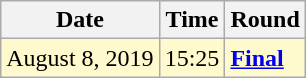<table class="wikitable">
<tr>
<th>Date</th>
<th>Time</th>
<th>Round</th>
</tr>
<tr style=background:lemonchiffon>
<td>August 8, 2019</td>
<td>15:25</td>
<td><strong><a href='#'>Final</a></strong></td>
</tr>
</table>
